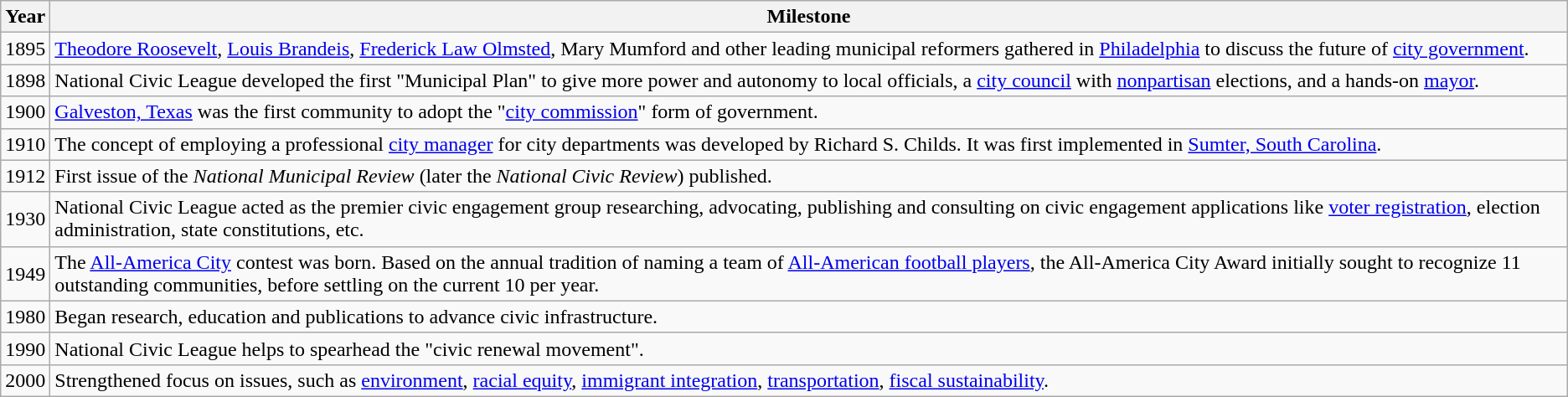<table class="wikitable mw-collapsible">
<tr>
<th>Year</th>
<th>Milestone</th>
</tr>
<tr>
<td>1895<br></td>
<td><a href='#'>Theodore Roosevelt</a>, <a href='#'>Louis Brandeis</a>, <a href='#'>Frederick Law Olmsted</a>, Mary Mumford and other leading municipal reformers gathered in <a href='#'>Philadelphia</a> to discuss the future of <a href='#'>city government</a>.</td>
</tr>
<tr>
<td>1898</td>
<td>National Civic League developed the first "Municipal Plan" to give more power and autonomy to local officials, a <a href='#'>city council</a> with <a href='#'>nonpartisan</a> elections, and a hands-on <a href='#'>mayor</a>.</td>
</tr>
<tr>
<td>1900</td>
<td><a href='#'>Galveston, Texas</a> was the first community to adopt the "<a href='#'>city commission</a>" form of government.</td>
</tr>
<tr>
<td>1910</td>
<td>The concept of employing a professional <a href='#'>city manager</a> for city departments was developed by Richard S. Childs. It was first implemented in <a href='#'>Sumter, South Carolina</a>.</td>
</tr>
<tr>
<td>1912</td>
<td>First issue of the <em>National Municipal Review</em> (later the <em>National Civic Review</em>) published.</td>
</tr>
<tr>
<td>1930</td>
<td>National Civic League acted as the premier civic engagement group researching, advocating, publishing and consulting on civic engagement applications like <a href='#'>voter registration</a>, election administration, state constitutions, etc.</td>
</tr>
<tr>
<td>1949</td>
<td>The <a href='#'>All-America City</a> contest was born. Based on the annual tradition of naming a team of <a href='#'>All-American football players</a>, the All-America City Award initially sought to recognize 11 outstanding communities, before settling on the current 10 per year.</td>
</tr>
<tr>
<td>1980</td>
<td>Began research, education and publications to advance civic infrastructure.</td>
</tr>
<tr>
<td>1990</td>
<td>National Civic League helps to spearhead the "civic renewal movement".</td>
</tr>
<tr>
<td>2000</td>
<td>Strengthened focus on issues, such as <a href='#'>environment</a>, <a href='#'>racial equity</a>, <a href='#'>immigrant integration</a>, <a href='#'>transportation</a>, <a href='#'>fiscal sustainability</a>.</td>
</tr>
</table>
